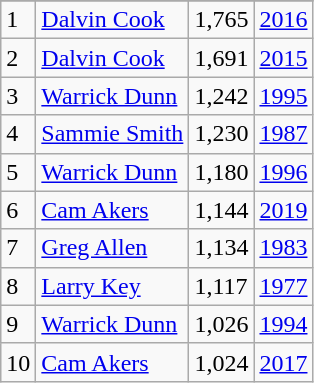<table class="wikitable">
<tr>
</tr>
<tr>
<td>1</td>
<td><a href='#'>Dalvin Cook</a></td>
<td>1,765</td>
<td><a href='#'>2016</a></td>
</tr>
<tr>
<td>2</td>
<td><a href='#'>Dalvin Cook</a></td>
<td>1,691</td>
<td><a href='#'>2015</a></td>
</tr>
<tr>
<td>3</td>
<td><a href='#'>Warrick Dunn</a></td>
<td>1,242</td>
<td><a href='#'>1995</a></td>
</tr>
<tr>
<td>4</td>
<td><a href='#'>Sammie Smith</a></td>
<td>1,230</td>
<td><a href='#'>1987</a></td>
</tr>
<tr>
<td>5</td>
<td><a href='#'>Warrick Dunn</a></td>
<td>1,180</td>
<td><a href='#'>1996</a></td>
</tr>
<tr>
<td>6</td>
<td><a href='#'>Cam Akers</a></td>
<td>1,144</td>
<td><a href='#'>2019</a></td>
</tr>
<tr>
<td>7</td>
<td><a href='#'>Greg Allen</a></td>
<td>1,134</td>
<td><a href='#'>1983</a></td>
</tr>
<tr>
<td>8</td>
<td><a href='#'>Larry Key</a></td>
<td>1,117</td>
<td><a href='#'>1977</a></td>
</tr>
<tr>
<td>9</td>
<td><a href='#'>Warrick Dunn</a></td>
<td>1,026</td>
<td><a href='#'>1994</a></td>
</tr>
<tr>
<td>10</td>
<td><a href='#'>Cam Akers</a></td>
<td>1,024</td>
<td><a href='#'>2017</a></td>
</tr>
</table>
